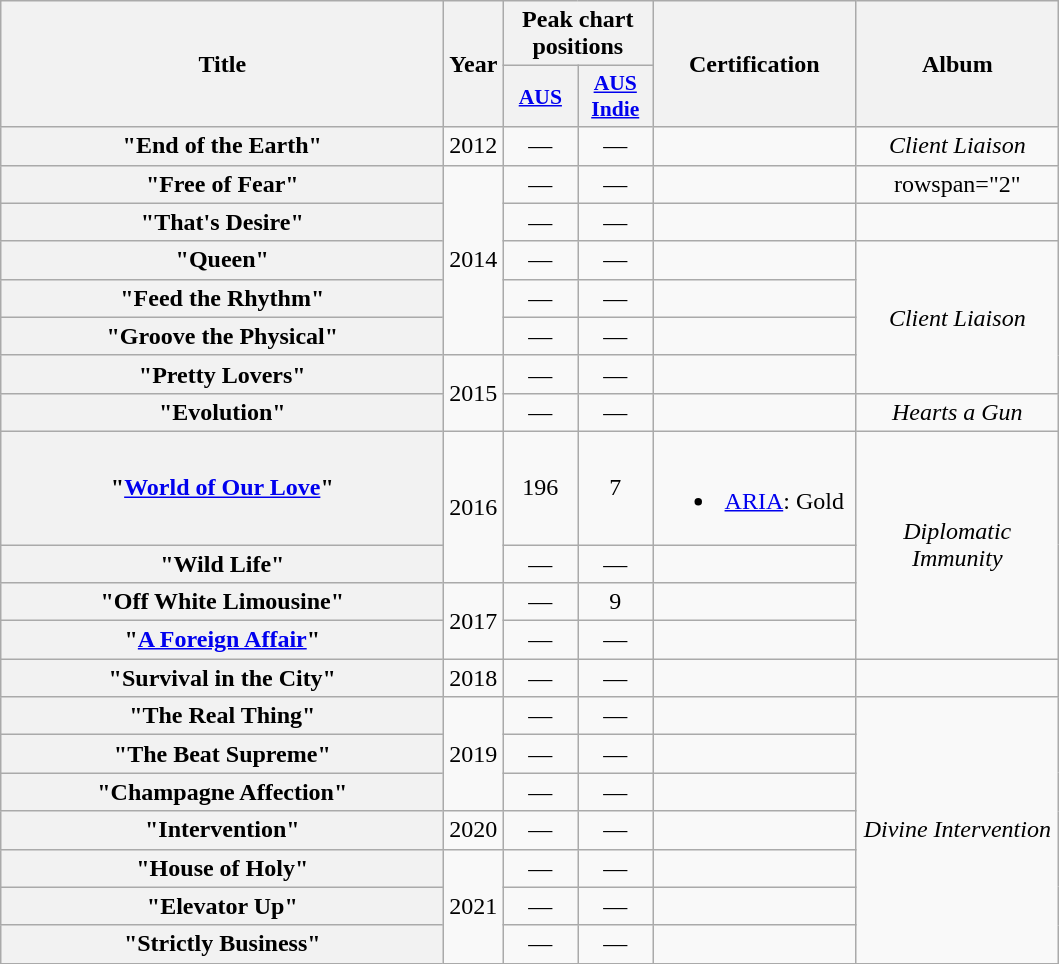<table class="wikitable plainrowheaders" style=text-align:center;>
<tr>
<th scope="col" rowspan="2" style="width:18em;">Title</th>
<th scope="col" rowspan="2" style="width:1em;">Year</th>
<th scope="col" colspan="2">Peak chart positions</th>
<th scope="col" rowspan="2" style="width:8em;">Certification</th>
<th scope="col" rowspan="2" style="width:8em;">Album</th>
</tr>
<tr>
<th scope="col" style="width:3em;font-size:90%;"><a href='#'>AUS</a><br></th>
<th scope="col" style="width:3em;font-size:90%;"><a href='#'>AUS<br>Indie</a><br></th>
</tr>
<tr>
<th scope="row">"End of the Earth"</th>
<td>2012</td>
<td>—</td>
<td>—</td>
<td></td>
<td><em>Client Liaison</em></td>
</tr>
<tr>
<th scope="row">"Free of Fear"</th>
<td rowspan="5">2014</td>
<td>—</td>
<td>—</td>
<td></td>
<td>rowspan="2" </td>
</tr>
<tr>
<th scope="row">"That's Desire"</th>
<td>—</td>
<td>—</td>
<td></td>
</tr>
<tr>
<th scope="row">"Queen"</th>
<td>—</td>
<td>—</td>
<td></td>
<td rowspan="4"><em>Client Liaison</em></td>
</tr>
<tr>
<th scope="row">"Feed the Rhythm"</th>
<td>—</td>
<td>—</td>
<td></td>
</tr>
<tr>
<th scope="row">"Groove the Physical"</th>
<td>—</td>
<td>—</td>
<td></td>
</tr>
<tr>
<th scope="row">"Pretty Lovers"</th>
<td rowspan="2">2015</td>
<td>—</td>
<td>—</td>
<td></td>
</tr>
<tr>
<th scope="row">"Evolution"<br></th>
<td>—</td>
<td>—</td>
<td></td>
<td><em>Hearts a Gun</em></td>
</tr>
<tr>
<th scope="row">"<a href='#'>World of Our Love</a>"</th>
<td rowspan="2">2016</td>
<td>196</td>
<td>7</td>
<td><br><ul><li><a href='#'>ARIA</a>: Gold</li></ul></td>
<td rowspan="4"><em>Diplomatic Immunity</em></td>
</tr>
<tr>
<th scope="row">"Wild Life"</th>
<td>—</td>
<td>—</td>
<td></td>
</tr>
<tr>
<th scope="row">"Off White Limousine"</th>
<td rowspan="2">2017</td>
<td>—</td>
<td>9</td>
<td></td>
</tr>
<tr>
<th scope="row">"<a href='#'>A Foreign Affair</a>"<br></th>
<td>—</td>
<td>—</td>
<td></td>
</tr>
<tr>
<th scope="row">"Survival in the City"</th>
<td>2018</td>
<td>—</td>
<td>—</td>
<td></td>
<td></td>
</tr>
<tr>
<th scope="row">"The Real Thing"</th>
<td rowspan="3">2019</td>
<td>—</td>
<td>—</td>
<td></td>
<td rowspan="7"><em>Divine Intervention</em></td>
</tr>
<tr>
<th scope="row">"The Beat Supreme"</th>
<td>—</td>
<td>—</td>
<td></td>
</tr>
<tr>
<th scope="row">"Champagne Affection"</th>
<td>—</td>
<td>—</td>
<td></td>
</tr>
<tr>
<th scope="row">"Intervention"</th>
<td>2020</td>
<td>—</td>
<td>—</td>
<td></td>
</tr>
<tr>
<th scope="row">"House of Holy"</th>
<td rowspan="3">2021</td>
<td>—</td>
<td>—</td>
<td></td>
</tr>
<tr>
<th scope="row">"Elevator Up"</th>
<td>—</td>
<td>—</td>
<td></td>
</tr>
<tr>
<th scope="row">"Strictly Business"</th>
<td>—</td>
<td>—</td>
<td></td>
</tr>
</table>
